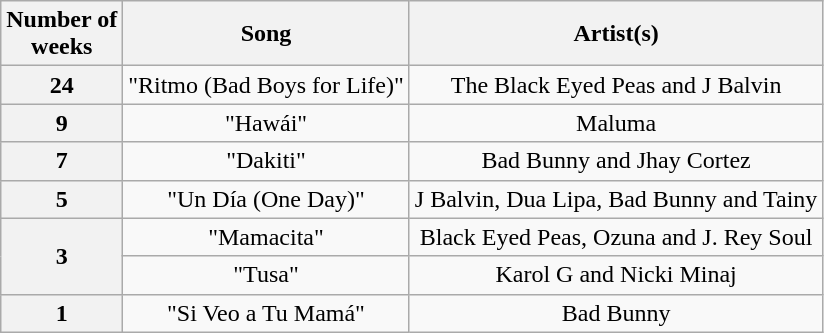<table class="wikitable plainrowheaders" style="text-align:center">
<tr>
<th>Number of<br>weeks</th>
<th>Song</th>
<th>Artist(s)</th>
</tr>
<tr>
<th scope="row" style="text-align:center">24</th>
<td>"Ritmo (Bad Boys for Life)"</td>
<td>The Black Eyed Peas and J Balvin</td>
</tr>
<tr>
<th scope="row" style="text-align:center">9</th>
<td>"Hawái"</td>
<td>Maluma</td>
</tr>
<tr>
<th scope="row" style="text-align:center">7</th>
<td>"Dakiti"</td>
<td>Bad Bunny and Jhay Cortez</td>
</tr>
<tr>
<th scope="row" style="text-align:center">5</th>
<td>"Un Día (One Day)"</td>
<td>J Balvin, Dua Lipa, Bad Bunny and Tainy</td>
</tr>
<tr>
<th scope="row" style="text-align:center" rowspan="2">3</th>
<td>"Mamacita"</td>
<td>Black Eyed Peas, Ozuna and J. Rey Soul</td>
</tr>
<tr>
<td>"Tusa"</td>
<td>Karol G and Nicki Minaj</td>
</tr>
<tr>
<th scope="row" style="text-align:center">1</th>
<td>"Si Veo a Tu Mamá"</td>
<td>Bad Bunny</td>
</tr>
</table>
